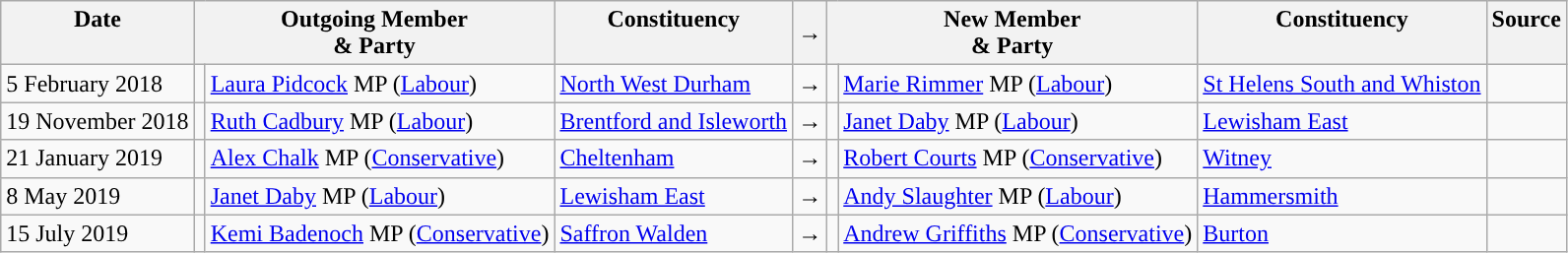<table class="wikitable">
<tr>
<th valign="top">Date</th>
<th colspan="2" valign="top">Outgoing Member<br>& Party</th>
<th valign="top">Constituency</th>
<th>→</th>
<th colspan="2" valign="top">New Member<br>& Party</th>
<th valign="top">Constituency</th>
<th valign="top">Source</th>
</tr>
<tr>
<td nowrap>5 February 2018</td>
<td style="color:inherit;background:"></td>
<td><a href='#'>Laura Pidcock</a> MP (<a href='#'>Labour</a>)</td>
<td><a href='#'>North West Durham</a></td>
<td>→</td>
<td style="color:inherit;background:"></td>
<td><a href='#'>Marie Rimmer</a> MP (<a href='#'>Labour</a>)</td>
<td><a href='#'>St Helens South and Whiston</a></td>
<td></td>
</tr>
<tr>
<td nowrap>19 November 2018</td>
<td style="color:inherit;background:"></td>
<td><a href='#'>Ruth Cadbury</a> MP (<a href='#'>Labour</a>)</td>
<td><a href='#'>Brentford and Isleworth</a></td>
<td>→</td>
<td style="color:inherit;background:"></td>
<td><a href='#'>Janet Daby</a> MP (<a href='#'>Labour</a>)</td>
<td><a href='#'>Lewisham East</a></td>
<td></td>
</tr>
<tr>
<td nowrap>21 January 2019</td>
<td style="color:inherit;background:"></td>
<td><a href='#'>Alex Chalk</a> MP (<a href='#'>Conservative</a>)</td>
<td><a href='#'>Cheltenham</a></td>
<td>→</td>
<td style="color:inherit;background:"></td>
<td><a href='#'>Robert Courts</a> MP (<a href='#'>Conservative</a>)</td>
<td><a href='#'>Witney</a></td>
<td></td>
</tr>
<tr>
<td nowrap>8 May 2019</td>
<td style="color:inherit;background:"></td>
<td><a href='#'>Janet Daby</a> MP (<a href='#'>Labour</a>)</td>
<td><a href='#'>Lewisham East</a></td>
<td>→</td>
<td style="color:inherit;background:"></td>
<td><a href='#'>Andy Slaughter</a> MP (<a href='#'>Labour</a>)</td>
<td><a href='#'>Hammersmith</a></td>
<td></td>
</tr>
<tr>
<td nowrap>15 July 2019</td>
<td style="color:inherit;background:"></td>
<td><a href='#'>Kemi Badenoch</a> MP (<a href='#'>Conservative</a>)</td>
<td><a href='#'>Saffron Walden</a></td>
<td>→</td>
<td style="color:inherit;background:"></td>
<td><a href='#'>Andrew Griffiths</a> MP (<a href='#'>Conservative</a>)</td>
<td><a href='#'>Burton</a></td>
<td></td>
</tr>
</table>
